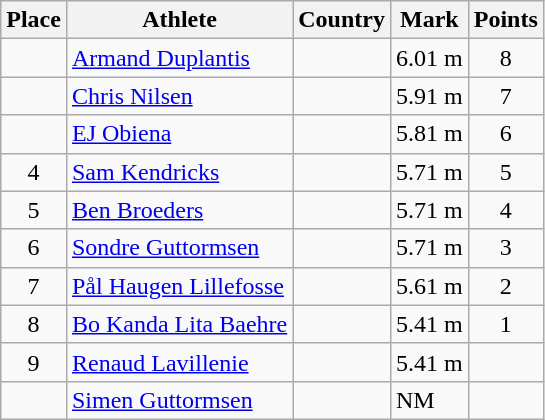<table class="wikitable">
<tr>
<th>Place</th>
<th>Athlete</th>
<th>Country</th>
<th>Mark</th>
<th>Points</th>
</tr>
<tr>
<td align=center></td>
<td><a href='#'>Armand Duplantis</a></td>
<td></td>
<td>6.01 m</td>
<td align=center>8</td>
</tr>
<tr>
<td align=center></td>
<td><a href='#'>Chris Nilsen</a></td>
<td></td>
<td>5.91 m</td>
<td align=center>7</td>
</tr>
<tr>
<td align=center></td>
<td><a href='#'>EJ Obiena</a></td>
<td></td>
<td>5.81 m</td>
<td align=center>6</td>
</tr>
<tr>
<td align=center>4</td>
<td><a href='#'>Sam Kendricks</a></td>
<td></td>
<td>5.71 m</td>
<td align=center>5</td>
</tr>
<tr>
<td align=center>5</td>
<td><a href='#'>Ben Broeders</a></td>
<td></td>
<td>5.71 m</td>
<td align=center>4</td>
</tr>
<tr>
<td align=center>6</td>
<td><a href='#'>Sondre Guttormsen</a></td>
<td></td>
<td>5.71 m</td>
<td align=center>3</td>
</tr>
<tr>
<td align=center>7</td>
<td><a href='#'>Pål Haugen Lillefosse</a></td>
<td></td>
<td>5.61 m</td>
<td align=center>2</td>
</tr>
<tr>
<td align=center>8</td>
<td><a href='#'>Bo Kanda Lita Baehre</a></td>
<td></td>
<td>5.41 m</td>
<td align=center>1</td>
</tr>
<tr>
<td align=center>9</td>
<td><a href='#'>Renaud Lavillenie</a></td>
<td></td>
<td>5.41 m</td>
<td align=center></td>
</tr>
<tr>
<td align=center></td>
<td><a href='#'>Simen Guttormsen</a></td>
<td></td>
<td>NM</td>
<td align=center></td>
</tr>
</table>
